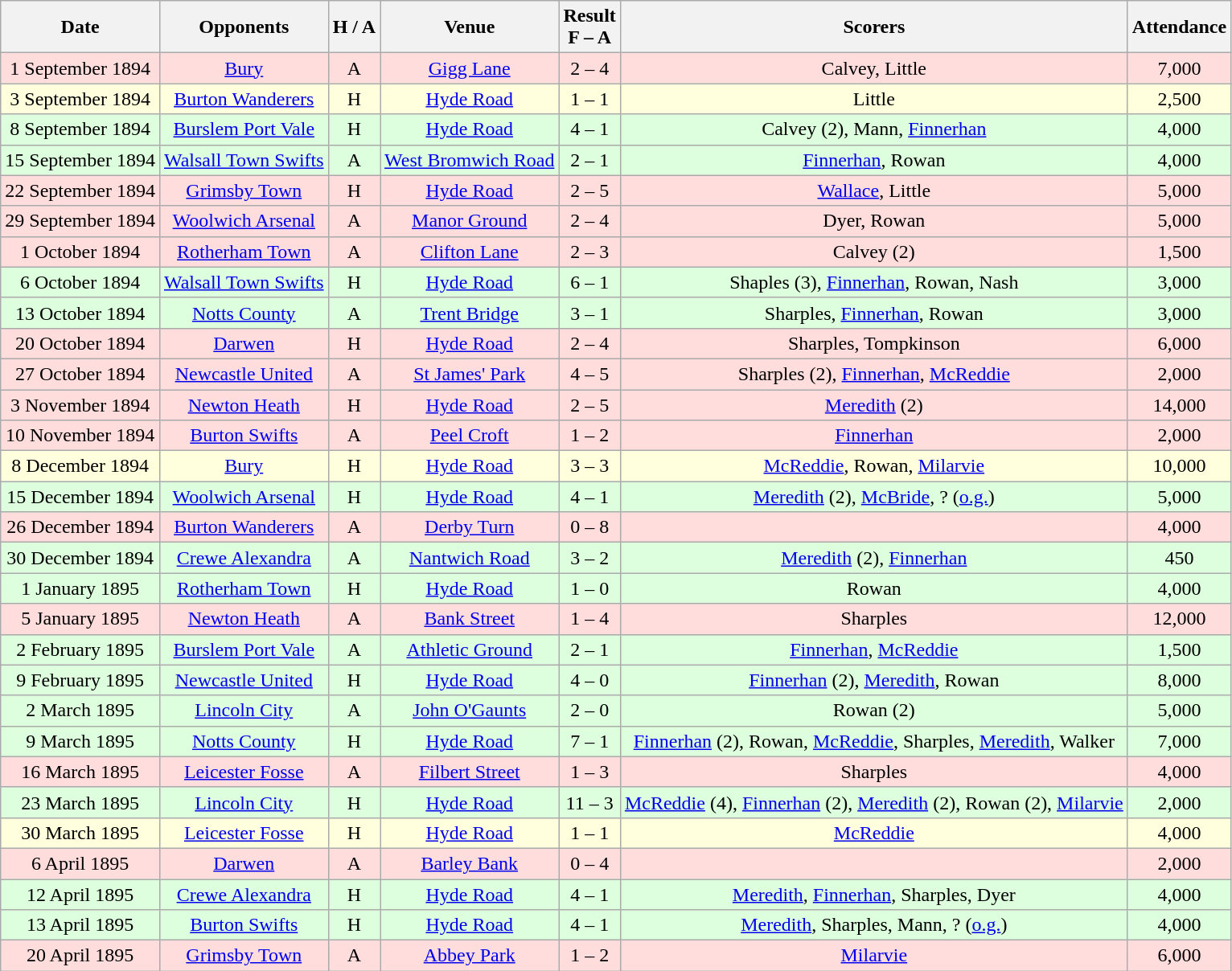<table class="wikitable" style="text-align:center">
<tr>
<th>Date</th>
<th>Opponents</th>
<th>H / A</th>
<th>Venue</th>
<th>Result<br>F – A</th>
<th>Scorers</th>
<th>Attendance</th>
</tr>
<tr bgcolor="#ffdddd">
<td>1 September 1894</td>
<td><a href='#'>Bury</a></td>
<td>A</td>
<td><a href='#'>Gigg Lane</a></td>
<td>2 – 4</td>
<td>Calvey, Little</td>
<td>7,000</td>
</tr>
<tr bgcolor="#ffffdd">
<td>3 September 1894</td>
<td><a href='#'>Burton Wanderers</a></td>
<td>H</td>
<td><a href='#'>Hyde Road</a></td>
<td>1 – 1</td>
<td>Little</td>
<td>2,500</td>
</tr>
<tr bgcolor="#ddffdd">
<td>8 September 1894</td>
<td><a href='#'>Burslem Port Vale</a></td>
<td>H</td>
<td><a href='#'>Hyde Road</a></td>
<td>4 – 1</td>
<td>Calvey (2), Mann, <a href='#'>Finnerhan</a></td>
<td>4,000</td>
</tr>
<tr bgcolor="#ddffdd">
<td>15 September 1894</td>
<td><a href='#'>Walsall Town Swifts</a></td>
<td>A</td>
<td><a href='#'>West Bromwich Road</a></td>
<td>2 – 1</td>
<td><a href='#'>Finnerhan</a>, Rowan</td>
<td>4,000</td>
</tr>
<tr bgcolor="#ffdddd">
<td>22 September 1894</td>
<td><a href='#'>Grimsby Town</a></td>
<td>H</td>
<td><a href='#'>Hyde Road</a></td>
<td>2 – 5</td>
<td><a href='#'>Wallace</a>, Little</td>
<td>5,000</td>
</tr>
<tr bgcolor="#ffdddd">
<td>29 September 1894</td>
<td><a href='#'>Woolwich Arsenal</a></td>
<td>A</td>
<td><a href='#'>Manor Ground</a></td>
<td>2 – 4</td>
<td>Dyer, Rowan</td>
<td>5,000</td>
</tr>
<tr bgcolor="#ffdddd">
<td>1 October 1894</td>
<td><a href='#'>Rotherham Town</a></td>
<td>A</td>
<td><a href='#'>Clifton Lane</a></td>
<td>2 – 3</td>
<td>Calvey (2)</td>
<td>1,500</td>
</tr>
<tr bgcolor="#ddffdd">
<td>6 October 1894</td>
<td><a href='#'>Walsall Town Swifts</a></td>
<td>H</td>
<td><a href='#'>Hyde Road</a></td>
<td>6 – 1</td>
<td>Shaples (3), <a href='#'>Finnerhan</a>, Rowan, Nash</td>
<td>3,000</td>
</tr>
<tr bgcolor="#ddffdd">
<td>13 October 1894</td>
<td><a href='#'>Notts County</a></td>
<td>A</td>
<td><a href='#'>Trent Bridge</a></td>
<td>3 – 1</td>
<td>Sharples, <a href='#'>Finnerhan</a>, Rowan</td>
<td>3,000</td>
</tr>
<tr bgcolor="#ffdddd">
<td>20 October 1894</td>
<td><a href='#'>Darwen</a></td>
<td>H</td>
<td><a href='#'>Hyde Road</a></td>
<td>2 – 4</td>
<td>Sharples, Tompkinson</td>
<td>6,000</td>
</tr>
<tr bgcolor="#ffdddd">
<td>27 October 1894</td>
<td><a href='#'>Newcastle United</a></td>
<td>A</td>
<td><a href='#'>St James' Park</a></td>
<td>4 – 5</td>
<td>Sharples (2), <a href='#'>Finnerhan</a>, <a href='#'>McReddie</a></td>
<td>2,000</td>
</tr>
<tr bgcolor="#ffdddd">
<td>3 November 1894</td>
<td><a href='#'>Newton Heath</a></td>
<td>H</td>
<td><a href='#'>Hyde Road</a></td>
<td>2 – 5</td>
<td><a href='#'>Meredith</a> (2)</td>
<td>14,000</td>
</tr>
<tr bgcolor="#ffdddd">
<td>10 November 1894</td>
<td><a href='#'>Burton Swifts</a></td>
<td>A</td>
<td><a href='#'>Peel Croft</a></td>
<td>1 – 2</td>
<td><a href='#'>Finnerhan</a></td>
<td>2,000</td>
</tr>
<tr bgcolor="#ffffdd">
<td>8 December 1894</td>
<td><a href='#'>Bury</a></td>
<td>H</td>
<td><a href='#'>Hyde Road</a></td>
<td>3 – 3</td>
<td><a href='#'>McReddie</a>, Rowan, <a href='#'>Milarvie</a></td>
<td>10,000</td>
</tr>
<tr bgcolor="#ddffdd">
<td>15 December 1894</td>
<td><a href='#'>Woolwich Arsenal</a></td>
<td>H</td>
<td><a href='#'>Hyde Road</a></td>
<td>4 – 1</td>
<td><a href='#'>Meredith</a> (2), <a href='#'>McBride</a>, ? (<a href='#'>o.g.</a>)</td>
<td>5,000</td>
</tr>
<tr bgcolor="#ffdddd">
<td>26 December 1894</td>
<td><a href='#'>Burton Wanderers</a></td>
<td>A</td>
<td><a href='#'>Derby Turn</a></td>
<td>0 – 8</td>
<td></td>
<td>4,000</td>
</tr>
<tr bgcolor="#ddffdd">
<td>30 December 1894</td>
<td><a href='#'>Crewe Alexandra</a></td>
<td>A</td>
<td><a href='#'>Nantwich Road</a></td>
<td>3 – 2</td>
<td><a href='#'>Meredith</a> (2), <a href='#'>Finnerhan</a></td>
<td>450</td>
</tr>
<tr bgcolor="#ddffdd">
<td>1 January 1895</td>
<td><a href='#'>Rotherham Town</a></td>
<td>H</td>
<td><a href='#'>Hyde Road</a></td>
<td>1 – 0</td>
<td>Rowan</td>
<td>4,000</td>
</tr>
<tr bgcolor="#ffdddd">
<td>5 January 1895</td>
<td><a href='#'>Newton Heath</a></td>
<td>A</td>
<td><a href='#'>Bank Street</a></td>
<td>1 – 4</td>
<td>Sharples</td>
<td>12,000</td>
</tr>
<tr bgcolor="#ddffdd">
<td>2 February 1895</td>
<td><a href='#'>Burslem Port Vale</a></td>
<td>A</td>
<td><a href='#'>Athletic Ground</a></td>
<td>2 – 1</td>
<td><a href='#'>Finnerhan</a>, <a href='#'>McReddie</a></td>
<td>1,500</td>
</tr>
<tr bgcolor="#ddffdd">
<td>9 February 1895</td>
<td><a href='#'>Newcastle United</a></td>
<td>H</td>
<td><a href='#'>Hyde Road</a></td>
<td>4 – 0</td>
<td><a href='#'>Finnerhan</a> (2), <a href='#'>Meredith</a>, Rowan</td>
<td>8,000</td>
</tr>
<tr bgcolor="#ddffdd">
<td>2 March 1895</td>
<td><a href='#'>Lincoln City</a></td>
<td>A</td>
<td><a href='#'>John O'Gaunts</a></td>
<td>2 – 0</td>
<td>Rowan (2)</td>
<td>5,000</td>
</tr>
<tr bgcolor="#ddffdd">
<td>9 March 1895</td>
<td><a href='#'>Notts County</a></td>
<td>H</td>
<td><a href='#'>Hyde Road</a></td>
<td>7 – 1</td>
<td><a href='#'>Finnerhan</a> (2), Rowan, <a href='#'>McReddie</a>, Sharples, <a href='#'>Meredith</a>, Walker</td>
<td>7,000</td>
</tr>
<tr bgcolor="#ffdddd">
<td>16 March 1895</td>
<td><a href='#'>Leicester Fosse</a></td>
<td>A</td>
<td><a href='#'>Filbert Street</a></td>
<td>1 – 3</td>
<td>Sharples</td>
<td>4,000</td>
</tr>
<tr bgcolor="#ddffdd">
<td>23 March 1895</td>
<td><a href='#'>Lincoln City</a></td>
<td>H</td>
<td><a href='#'>Hyde Road</a></td>
<td>11 – 3</td>
<td><a href='#'>McReddie</a> (4), <a href='#'>Finnerhan</a> (2), <a href='#'>Meredith</a> (2), Rowan (2), <a href='#'>Milarvie</a></td>
<td>2,000</td>
</tr>
<tr bgcolor="#ffffdd">
<td>30 March 1895</td>
<td><a href='#'>Leicester Fosse</a></td>
<td>H</td>
<td><a href='#'>Hyde Road</a></td>
<td>1 – 1</td>
<td><a href='#'>McReddie</a></td>
<td>4,000</td>
</tr>
<tr bgcolor="#ffdddd">
<td>6 April 1895</td>
<td><a href='#'>Darwen</a></td>
<td>A</td>
<td><a href='#'>Barley Bank</a></td>
<td>0 – 4</td>
<td></td>
<td>2,000</td>
</tr>
<tr bgcolor="#ddffdd">
<td>12 April 1895</td>
<td><a href='#'>Crewe Alexandra</a></td>
<td>H</td>
<td><a href='#'>Hyde Road</a></td>
<td>4 – 1</td>
<td><a href='#'>Meredith</a>, <a href='#'>Finnerhan</a>, Sharples, Dyer</td>
<td>4,000</td>
</tr>
<tr bgcolor="#ddffdd">
<td>13 April 1895</td>
<td><a href='#'>Burton Swifts</a></td>
<td>H</td>
<td><a href='#'>Hyde Road</a></td>
<td>4 – 1</td>
<td><a href='#'>Meredith</a>, Sharples, Mann, ? (<a href='#'>o.g.</a>)</td>
<td>4,000</td>
</tr>
<tr bgcolor="#ffdddd">
<td>20 April 1895</td>
<td><a href='#'>Grimsby Town</a></td>
<td>A</td>
<td><a href='#'>Abbey Park</a></td>
<td>1 – 2</td>
<td><a href='#'>Milarvie</a></td>
<td>6,000</td>
</tr>
</table>
